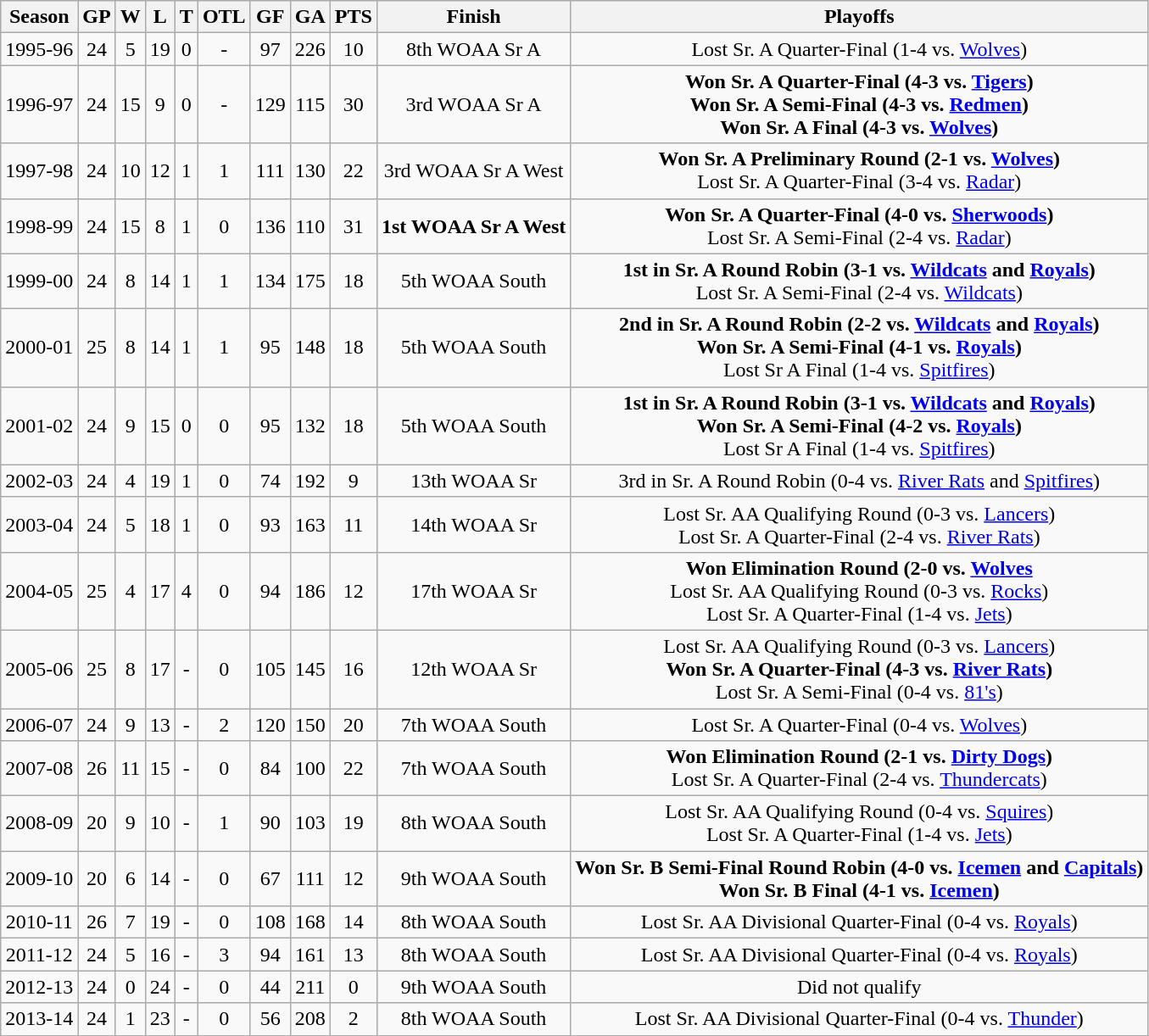<table class="wikitable">
<tr>
<th>Season</th>
<th>GP</th>
<th>W</th>
<th>L</th>
<th>T</th>
<th>OTL</th>
<th>GF</th>
<th>GA</th>
<th>PTS</th>
<th>Finish</th>
<th>Playoffs</th>
</tr>
<tr align="center">
<td>1995-96</td>
<td>24</td>
<td>5</td>
<td>19</td>
<td>0</td>
<td>-</td>
<td>97</td>
<td>226</td>
<td>10</td>
<td>8th WOAA Sr A</td>
<td>Lost Sr. A Quarter-Final (1-4 vs. <a href='#'>Wolves</a>)</td>
</tr>
<tr align="center">
<td>1996-97</td>
<td>24</td>
<td>15</td>
<td>9</td>
<td>0</td>
<td>-</td>
<td>129</td>
<td>115</td>
<td>30</td>
<td>3rd WOAA Sr A</td>
<td><strong>Won Sr. A Quarter-Final (4-3 vs. <a href='#'>Tigers</a>)</strong> <br> <strong>Won Sr. A Semi-Final (4-3 vs. <a href='#'>Redmen</a>)</strong> <br> <strong>Won Sr. A Final (4-3 vs. <a href='#'>Wolves</a>)</strong></td>
</tr>
<tr align="center">
<td>1997-98</td>
<td>24</td>
<td>10</td>
<td>12</td>
<td>1</td>
<td>1</td>
<td>111</td>
<td>130</td>
<td>22</td>
<td>3rd WOAA Sr A West</td>
<td><strong>Won Sr. A Preliminary Round (2-1 vs. <a href='#'>Wolves</a>)</strong> <br> Lost Sr. A Quarter-Final (3-4 vs. <a href='#'>Radar</a>)</td>
</tr>
<tr align="center">
<td>1998-99</td>
<td>24</td>
<td>15</td>
<td>8</td>
<td>1</td>
<td>0</td>
<td>136</td>
<td>110</td>
<td>31</td>
<td><strong>1st WOAA Sr A West</strong></td>
<td><strong>Won Sr. A Quarter-Final (4-0 vs. <a href='#'>Sherwoods</a>)</strong> <br> Lost Sr. A Semi-Final (2-4 vs. <a href='#'>Radar</a>)</td>
</tr>
<tr align="center">
<td>1999-00</td>
<td>24</td>
<td>8</td>
<td>14</td>
<td>1</td>
<td>1</td>
<td>134</td>
<td>175</td>
<td>18</td>
<td>5th WOAA South</td>
<td><strong>1st in Sr. A Round Robin (3-1 vs. <a href='#'>Wildcats</a> and <a href='#'>Royals</a>)</strong> <br> Lost Sr. A Semi-Final (2-4 vs. <a href='#'>Wildcats</a>)</td>
</tr>
<tr align="center">
<td>2000-01</td>
<td>25</td>
<td>8</td>
<td>14</td>
<td>1</td>
<td>1</td>
<td>95</td>
<td>148</td>
<td>18</td>
<td>5th WOAA South</td>
<td><strong>2nd in Sr. A Round Robin (2-2 vs. <a href='#'>Wildcats</a> and <a href='#'>Royals</a>)</strong> <br> <strong>Won Sr. A Semi-Final (4-1 vs. <a href='#'>Royals</a>)</strong> <br> Lost Sr A Final (1-4 vs. <a href='#'>Spitfires</a>)</td>
</tr>
<tr align="center">
<td>2001-02</td>
<td>24</td>
<td>9</td>
<td>15</td>
<td>0</td>
<td>0</td>
<td>95</td>
<td>132</td>
<td>18</td>
<td>5th WOAA South</td>
<td><strong>1st in Sr. A Round Robin (3-1 vs. <a href='#'>Wildcats</a> and <a href='#'>Royals</a>)</strong> <br> <strong>Won Sr. A Semi-Final (4-2 vs. <a href='#'>Royals</a>)</strong> <br> Lost Sr A Final (1-4 vs. <a href='#'>Spitfires</a>)</td>
</tr>
<tr align="center">
<td>2002-03</td>
<td>24</td>
<td>4</td>
<td>19</td>
<td>1</td>
<td>0</td>
<td>74</td>
<td>192</td>
<td>9</td>
<td>13th WOAA Sr</td>
<td>3rd in Sr. A Round Robin (0-4 vs. <a href='#'>River Rats</a> and <a href='#'>Spitfires</a>)</td>
</tr>
<tr align="center">
<td>2003-04</td>
<td>24</td>
<td>5</td>
<td>18</td>
<td>1</td>
<td>0</td>
<td>93</td>
<td>163</td>
<td>11</td>
<td>14th WOAA Sr</td>
<td>Lost Sr. AA Qualifying Round (0-3 vs. <a href='#'>Lancers</a>) <br> Lost Sr. A Quarter-Final (2-4 vs. <a href='#'>River Rats</a>)</td>
</tr>
<tr align="center">
<td>2004-05</td>
<td>25</td>
<td>4</td>
<td>17</td>
<td>4</td>
<td>0</td>
<td>94</td>
<td>186</td>
<td>12</td>
<td>17th WOAA Sr</td>
<td><strong>Won Elimination Round (2-0 vs. <a href='#'>Wolves</a></strong> <br> Lost Sr. AA Qualifying Round (0-3 vs. <a href='#'>Rocks</a>) <br> Lost Sr. A Quarter-Final (1-4 vs. <a href='#'>Jets</a>)</td>
</tr>
<tr align="center">
<td>2005-06</td>
<td>25</td>
<td>8</td>
<td>17</td>
<td>-</td>
<td>0</td>
<td>105</td>
<td>145</td>
<td>16</td>
<td>12th WOAA Sr</td>
<td>Lost Sr. AA Qualifying Round (0-3 vs. <a href='#'>Lancers</a>) <br> <strong>Won Sr. A Quarter-Final (4-3 vs. <a href='#'>River Rats</a>)</strong> <br> Lost Sr. A Semi-Final (0-4 vs. <a href='#'>81's</a>)</td>
</tr>
<tr align="center">
<td>2006-07</td>
<td>24</td>
<td>9</td>
<td>13</td>
<td>-</td>
<td>2</td>
<td>120</td>
<td>150</td>
<td>20</td>
<td>7th WOAA South</td>
<td>Lost Sr. A Quarter-Final (0-4 vs. <a href='#'>Wolves</a>)</td>
</tr>
<tr align="center">
<td>2007-08</td>
<td>26</td>
<td>11</td>
<td>15</td>
<td>-</td>
<td>0</td>
<td>84</td>
<td>100</td>
<td>22</td>
<td>7th WOAA South</td>
<td><strong>Won Elimination Round (2-1 vs. <a href='#'>Dirty Dogs</a>)</strong> <br> Lost Sr. A Quarter-Final (2-4 vs. <a href='#'>Thundercats</a>)</td>
</tr>
<tr align="center">
<td>2008-09</td>
<td>20</td>
<td>9</td>
<td>10</td>
<td>-</td>
<td>1</td>
<td>90</td>
<td>103</td>
<td>19</td>
<td>8th WOAA South</td>
<td>Lost Sr. AA Qualifying Round (0-4 vs. <a href='#'>Squires</a>) <br> Lost Sr. A Quarter-Final (1-4 vs. <a href='#'>Jets</a>)</td>
</tr>
<tr align="center">
<td>2009-10</td>
<td>20</td>
<td>6</td>
<td>14</td>
<td>-</td>
<td>0</td>
<td>67</td>
<td>111</td>
<td>12</td>
<td>9th WOAA South</td>
<td><strong>Won Sr. B Semi-Final Round Robin (4-0 vs. <a href='#'>Icemen</a> and <a href='#'>Capitals</a>)</strong> <br> <strong>Won Sr. B Final (4-1 vs. <a href='#'>Icemen</a>)</strong></td>
</tr>
<tr align="center">
<td>2010-11</td>
<td>26</td>
<td>7</td>
<td>19</td>
<td>-</td>
<td>0</td>
<td>108</td>
<td>168</td>
<td>14</td>
<td>8th WOAA South</td>
<td>Lost Sr. AA Divisional Quarter-Final (0-4 vs. <a href='#'>Royals</a>) <br></td>
</tr>
<tr align="center">
<td>2011-12</td>
<td>24</td>
<td>5</td>
<td>16</td>
<td>-</td>
<td>3</td>
<td>94</td>
<td>161</td>
<td>13</td>
<td>8th WOAA South</td>
<td>Lost Sr. AA Divisional Quarter-Final (0-4 vs. <a href='#'>Royals</a>)</td>
</tr>
<tr align="center">
<td>2012-13</td>
<td>24</td>
<td>0</td>
<td>24</td>
<td>-</td>
<td>0</td>
<td>44</td>
<td>211</td>
<td>0</td>
<td>9th WOAA South</td>
<td>Did not qualify</td>
</tr>
<tr align="center">
<td>2013-14</td>
<td>24</td>
<td>1</td>
<td>23</td>
<td>-</td>
<td>0</td>
<td>56</td>
<td>208</td>
<td>2</td>
<td>8th WOAA South</td>
<td>Lost Sr. AA Divisional Quarter-Final (0-4 vs. <a href='#'>Thunder</a>)</td>
</tr>
</table>
